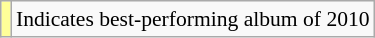<table class="wikitable" style="font-size:90%;">
<tr>
<td style="background-color:#FFFF99"></td>
<td>Indicates best-performing album of 2010</td>
</tr>
</table>
